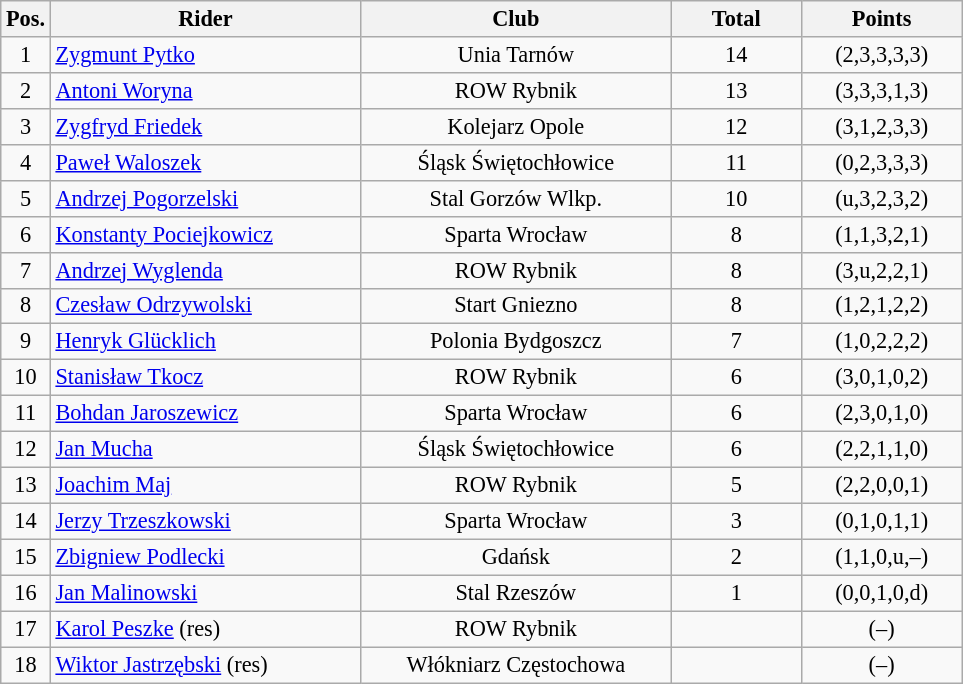<table class=wikitable style="font-size:93%;">
<tr>
<th width=25px>Pos.</th>
<th width=200px>Rider</th>
<th width=200px>Club</th>
<th width=80px>Total</th>
<th width=100px>Points</th>
</tr>
<tr align=center>
<td>1</td>
<td align=left><a href='#'>Zygmunt Pytko</a></td>
<td>Unia Tarnów</td>
<td>14</td>
<td>(2,3,3,3,3)</td>
</tr>
<tr align=center>
<td>2</td>
<td align=left><a href='#'>Antoni Woryna</a></td>
<td>ROW Rybnik</td>
<td>13</td>
<td>(3,3,3,1,3)</td>
</tr>
<tr align=center>
<td>3</td>
<td align=left><a href='#'>Zygfryd Friedek</a></td>
<td>Kolejarz Opole</td>
<td>12</td>
<td>(3,1,2,3,3)</td>
</tr>
<tr align=center>
<td>4</td>
<td align=left><a href='#'>Paweł Waloszek</a></td>
<td>Śląsk Świętochłowice</td>
<td>11</td>
<td>(0,2,3,3,3)</td>
</tr>
<tr align=center>
<td>5</td>
<td align=left><a href='#'>Andrzej Pogorzelski</a></td>
<td>Stal Gorzów Wlkp.</td>
<td>10</td>
<td>(u,3,2,3,2)</td>
</tr>
<tr align=center>
<td>6</td>
<td align=left><a href='#'>Konstanty Pociejkowicz</a></td>
<td>Sparta Wrocław</td>
<td>8</td>
<td>(1,1,3,2,1)</td>
</tr>
<tr align=center>
<td>7</td>
<td align=left><a href='#'>Andrzej Wyglenda</a></td>
<td>ROW Rybnik</td>
<td>8</td>
<td>(3,u,2,2,1)</td>
</tr>
<tr align=center>
<td>8</td>
<td align=left><a href='#'>Czesław Odrzywolski</a></td>
<td>Start Gniezno</td>
<td>8</td>
<td>(1,2,1,2,2)</td>
</tr>
<tr align=center>
<td>9</td>
<td align=left><a href='#'>Henryk Glücklich</a></td>
<td>Polonia Bydgoszcz</td>
<td>7</td>
<td>(1,0,2,2,2)</td>
</tr>
<tr align=center>
<td>10</td>
<td align=left><a href='#'>Stanisław Tkocz</a></td>
<td>ROW Rybnik</td>
<td>6</td>
<td>(3,0,1,0,2)</td>
</tr>
<tr align=center>
<td>11</td>
<td align=left><a href='#'>Bohdan Jaroszewicz</a></td>
<td>Sparta Wrocław</td>
<td>6</td>
<td>(2,3,0,1,0)</td>
</tr>
<tr align=center>
<td>12</td>
<td align=left><a href='#'>Jan Mucha</a></td>
<td>Śląsk Świętochłowice</td>
<td>6</td>
<td>(2,2,1,1,0)</td>
</tr>
<tr align=center>
<td>13</td>
<td align=left><a href='#'>Joachim Maj</a></td>
<td>ROW Rybnik</td>
<td>5</td>
<td>(2,2,0,0,1)</td>
</tr>
<tr align=center>
<td>14</td>
<td align=left><a href='#'>Jerzy Trzeszkowski</a></td>
<td>Sparta Wrocław</td>
<td>3</td>
<td>(0,1,0,1,1)</td>
</tr>
<tr align=center>
<td>15</td>
<td align=left><a href='#'>Zbigniew Podlecki</a></td>
<td>Gdańsk</td>
<td>2</td>
<td>(1,1,0,u,–)</td>
</tr>
<tr align=center>
<td>16</td>
<td align=left><a href='#'>Jan Malinowski</a></td>
<td>Stal Rzeszów</td>
<td>1</td>
<td>(0,0,1,0,d)</td>
</tr>
<tr align=center>
<td>17</td>
<td align=left><a href='#'>Karol Peszke</a> (res)</td>
<td>ROW Rybnik</td>
<td></td>
<td>(–)</td>
</tr>
<tr align=center>
<td>18</td>
<td align=left><a href='#'>Wiktor Jastrzębski</a> (res)</td>
<td>Włókniarz Częstochowa</td>
<td></td>
<td>(–)</td>
</tr>
</table>
